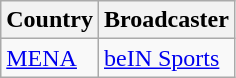<table class="wikitable">
<tr>
<th>Country</th>
<th>Broadcaster</th>
</tr>
<tr>
<td><a href='#'>MENA</a></td>
<td><a href='#'>beIN Sports</a></td>
</tr>
</table>
